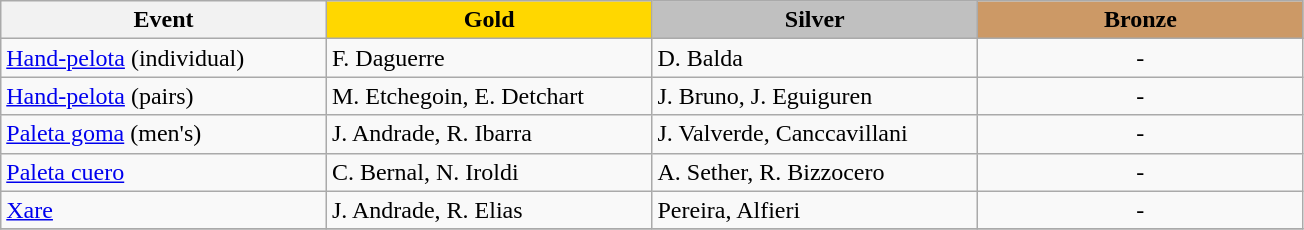<table class="wikitable" style="max-width: 23cm; width: 100%">
<tr>
<th scope="col">Event</th>
<th scope="col" style="background-color:gold; width:25%">Gold</th>
<th scope="col" style="background-color:silver; width:25%; width:25%">Silver</th>
<th scope="col" style="background-color:#cc9966; width:25%">Bronze</th>
</tr>
<tr>
<td><a href='#'>Hand-pelota</a> (individual)</td>
<td> F. Daguerre</td>
<td> D. Balda</td>
<td align=center>-</td>
</tr>
<tr>
<td><a href='#'>Hand-pelota</a> (pairs)</td>
<td> M. Etchegoin, E. Detchart</td>
<td> J. Bruno, J. Eguiguren</td>
<td align=center>-</td>
</tr>
<tr>
<td><a href='#'>Paleta goma</a> (men's)</td>
<td> J. Andrade, R. Ibarra</td>
<td> J. Valverde, Canccavillani</td>
<td align=center>-</td>
</tr>
<tr>
<td><a href='#'>Paleta cuero</a></td>
<td> C. Bernal, N. Iroldi</td>
<td> A. Sether, R. Bizzocero</td>
<td align=center>-</td>
</tr>
<tr>
<td><a href='#'>Xare</a></td>
<td> J. Andrade, R. Elias</td>
<td> Pereira, Alfieri</td>
<td align=center>-</td>
</tr>
<tr>
</tr>
</table>
